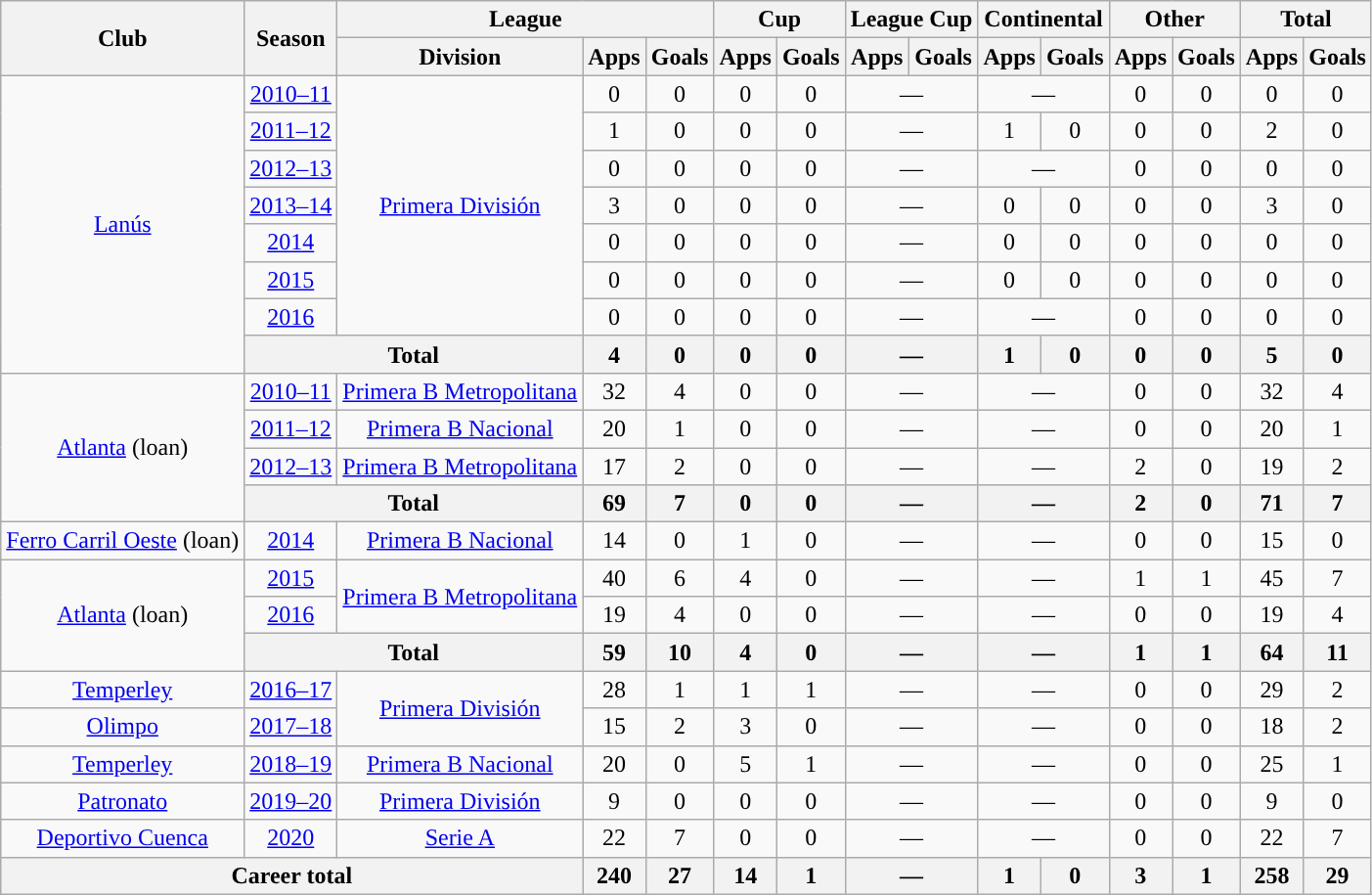<table class="wikitable" style="text-align:center">
<tr>
<th rowspan="2">Club</th>
<th rowspan="2">Season</th>
<th colspan="3">League</th>
<th colspan="2">Cup</th>
<th colspan="2">League Cup</th>
<th colspan="2">Continental</th>
<th colspan="2">Other</th>
<th colspan="2">Total</th>
</tr>
<tr>
<th>Division</th>
<th>Apps</th>
<th>Goals</th>
<th>Apps</th>
<th>Goals</th>
<th>Apps</th>
<th>Goals</th>
<th>Apps</th>
<th>Goals</th>
<th>Apps</th>
<th>Goals</th>
<th>Apps</th>
<th>Goals</th>
</tr>
<tr>
<td rowspan="8"><a href='#'>Lanús</a></td>
<td><a href='#'>2010–11</a></td>
<td rowspan="7"><a href='#'>Primera División</a></td>
<td>0</td>
<td>0</td>
<td>0</td>
<td>0</td>
<td colspan="2">—</td>
<td colspan="2">—</td>
<td>0</td>
<td>0</td>
<td>0</td>
<td>0</td>
</tr>
<tr>
<td><a href='#'>2011–12</a></td>
<td>1</td>
<td>0</td>
<td>0</td>
<td>0</td>
<td colspan="2">—</td>
<td>1</td>
<td>0</td>
<td>0</td>
<td>0</td>
<td>2</td>
<td>0</td>
</tr>
<tr>
<td><a href='#'>2012–13</a></td>
<td>0</td>
<td>0</td>
<td>0</td>
<td>0</td>
<td colspan="2">—</td>
<td colspan="2">—</td>
<td>0</td>
<td>0</td>
<td>0</td>
<td>0</td>
</tr>
<tr>
<td><a href='#'>2013–14</a></td>
<td>3</td>
<td>0</td>
<td>0</td>
<td>0</td>
<td colspan="2">—</td>
<td>0</td>
<td>0</td>
<td>0</td>
<td>0</td>
<td>3</td>
<td>0</td>
</tr>
<tr>
<td><a href='#'>2014</a></td>
<td>0</td>
<td>0</td>
<td>0</td>
<td>0</td>
<td colspan="2">—</td>
<td>0</td>
<td>0</td>
<td>0</td>
<td>0</td>
<td>0</td>
<td>0</td>
</tr>
<tr>
<td><a href='#'>2015</a></td>
<td>0</td>
<td>0</td>
<td>0</td>
<td>0</td>
<td colspan="2">—</td>
<td>0</td>
<td>0</td>
<td>0</td>
<td>0</td>
<td>0</td>
<td>0</td>
</tr>
<tr>
<td><a href='#'>2016</a></td>
<td>0</td>
<td>0</td>
<td>0</td>
<td>0</td>
<td colspan="2">—</td>
<td colspan="2">—</td>
<td>0</td>
<td>0</td>
<td>0</td>
<td>0</td>
</tr>
<tr>
<th colspan="2">Total</th>
<th>4</th>
<th>0</th>
<th>0</th>
<th>0</th>
<th colspan="2">—</th>
<th>1</th>
<th>0</th>
<th>0</th>
<th>0</th>
<th>5</th>
<th>0</th>
</tr>
<tr>
<td rowspan="4"><a href='#'>Atlanta</a> (loan)</td>
<td><a href='#'>2010–11</a></td>
<td rowspan="1"><a href='#'>Primera B Metropolitana</a></td>
<td>32</td>
<td>4</td>
<td>0</td>
<td>0</td>
<td colspan="2">—</td>
<td colspan="2">—</td>
<td>0</td>
<td>0</td>
<td>32</td>
<td>4</td>
</tr>
<tr>
<td><a href='#'>2011–12</a></td>
<td rowspan="1"><a href='#'>Primera B Nacional</a></td>
<td>20</td>
<td>1</td>
<td>0</td>
<td>0</td>
<td colspan="2">—</td>
<td colspan="2">—</td>
<td>0</td>
<td>0</td>
<td>20</td>
<td>1</td>
</tr>
<tr>
<td><a href='#'>2012–13</a></td>
<td rowspan="1"><a href='#'>Primera B Metropolitana</a></td>
<td>17</td>
<td>2</td>
<td>0</td>
<td>0</td>
<td colspan="2">—</td>
<td colspan="2">—</td>
<td>2</td>
<td>0</td>
<td>19</td>
<td>2</td>
</tr>
<tr>
<th colspan="2">Total</th>
<th>69</th>
<th>7</th>
<th>0</th>
<th>0</th>
<th colspan="2">—</th>
<th colspan="2">—</th>
<th>2</th>
<th>0</th>
<th>71</th>
<th>7</th>
</tr>
<tr>
<td rowspan="1"><a href='#'>Ferro Carril Oeste</a> (loan)</td>
<td><a href='#'>2014</a></td>
<td rowspan="1"><a href='#'>Primera B Nacional</a></td>
<td>14</td>
<td>0</td>
<td>1</td>
<td>0</td>
<td colspan="2">—</td>
<td colspan="2">—</td>
<td>0</td>
<td>0</td>
<td>15</td>
<td>0</td>
</tr>
<tr>
<td rowspan="3"><a href='#'>Atlanta</a> (loan)</td>
<td><a href='#'>2015</a></td>
<td rowspan="2"><a href='#'>Primera B Metropolitana</a></td>
<td>40</td>
<td>6</td>
<td>4</td>
<td>0</td>
<td colspan="2">—</td>
<td colspan="2">—</td>
<td>1</td>
<td>1</td>
<td>45</td>
<td>7</td>
</tr>
<tr>
<td><a href='#'>2016</a></td>
<td>19</td>
<td>4</td>
<td>0</td>
<td>0</td>
<td colspan="2">—</td>
<td colspan="2">—</td>
<td>0</td>
<td>0</td>
<td>19</td>
<td>4</td>
</tr>
<tr>
<th colspan="2">Total</th>
<th>59</th>
<th>10</th>
<th>4</th>
<th>0</th>
<th colspan="2">—</th>
<th colspan="2">—</th>
<th>1</th>
<th>1</th>
<th>64</th>
<th>11</th>
</tr>
<tr>
<td rowspan="1"><a href='#'>Temperley</a></td>
<td><a href='#'>2016–17</a></td>
<td rowspan="2"><a href='#'>Primera División</a></td>
<td>28</td>
<td>1</td>
<td>1</td>
<td>1</td>
<td colspan="2">—</td>
<td colspan="2">—</td>
<td>0</td>
<td>0</td>
<td>29</td>
<td>2</td>
</tr>
<tr>
<td rowspan="1"><a href='#'>Olimpo</a></td>
<td><a href='#'>2017–18</a></td>
<td>15</td>
<td>2</td>
<td>3</td>
<td>0</td>
<td colspan="2">—</td>
<td colspan="2">—</td>
<td>0</td>
<td>0</td>
<td>18</td>
<td>2</td>
</tr>
<tr>
<td rowspan="1"><a href='#'>Temperley</a></td>
<td><a href='#'>2018–19</a></td>
<td rowspan="1"><a href='#'>Primera B Nacional</a></td>
<td>20</td>
<td>0</td>
<td>5</td>
<td>1</td>
<td colspan="2">—</td>
<td colspan="2">—</td>
<td>0</td>
<td>0</td>
<td>25</td>
<td>1</td>
</tr>
<tr>
<td rowspan="1"><a href='#'>Patronato</a></td>
<td><a href='#'>2019–20</a></td>
<td rowspan="1"><a href='#'>Primera División</a></td>
<td>9</td>
<td>0</td>
<td>0</td>
<td>0</td>
<td colspan="2">—</td>
<td colspan="2">—</td>
<td>0</td>
<td>0</td>
<td>9</td>
<td>0</td>
</tr>
<tr>
<td rowspan="1"><a href='#'>Deportivo Cuenca</a></td>
<td><a href='#'>2020</a></td>
<td rowspan="1"><a href='#'>Serie A</a></td>
<td>22</td>
<td>7</td>
<td>0</td>
<td>0</td>
<td colspan="2">—</td>
<td colspan="2">—</td>
<td>0</td>
<td>0</td>
<td>22</td>
<td>7</td>
</tr>
<tr>
<th colspan="3">Career total</th>
<th>240</th>
<th>27</th>
<th>14</th>
<th>1</th>
<th colspan="2">—</th>
<th>1</th>
<th>0</th>
<th>3</th>
<th>1</th>
<th>258</th>
<th>29</th>
</tr>
</table>
